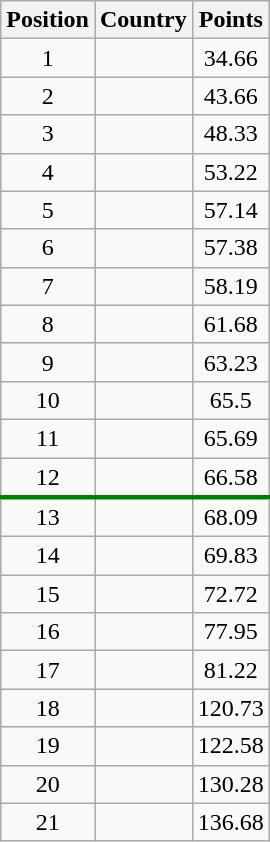<table class="wikitable sortable" style="text-align:center;">
<tr>
<th>Position</th>
<th>Country</th>
<th>Points</th>
</tr>
<tr>
<td>1</td>
<td align=left></td>
<td>34.66</td>
</tr>
<tr>
<td>2</td>
<td align=left></td>
<td>43.66</td>
</tr>
<tr>
<td>3</td>
<td align=left></td>
<td>48.33</td>
</tr>
<tr>
<td>4</td>
<td align=left></td>
<td>53.22</td>
</tr>
<tr>
<td>5</td>
<td align=left></td>
<td>57.14</td>
</tr>
<tr>
<td>6</td>
<td align=left></td>
<td>57.38</td>
</tr>
<tr>
<td>7</td>
<td align=left></td>
<td>58.19</td>
</tr>
<tr>
<td>8</td>
<td align=left></td>
<td>61.68</td>
</tr>
<tr>
<td>9</td>
<td align=left></td>
<td>63.23</td>
</tr>
<tr>
<td>10</td>
<td align=left></td>
<td>65.5</td>
</tr>
<tr>
<td>11</td>
<td align=left></td>
<td>65.69</td>
</tr>
<tr style="border-bottom:3px solid green;">
<td>12</td>
<td align=left></td>
<td>66.58</td>
</tr>
<tr>
<td>13</td>
<td align=left></td>
<td>68.09</td>
</tr>
<tr>
<td>14</td>
<td align=left></td>
<td>69.83</td>
</tr>
<tr>
<td>15</td>
<td align=left></td>
<td>72.72</td>
</tr>
<tr>
<td>16</td>
<td align=left></td>
<td>77.95</td>
</tr>
<tr>
<td>17</td>
<td align=left></td>
<td>81.22</td>
</tr>
<tr>
<td>18</td>
<td align=left></td>
<td>120.73</td>
</tr>
<tr>
<td>19</td>
<td align=left></td>
<td>122.58</td>
</tr>
<tr>
<td>20</td>
<td align=left></td>
<td>130.28</td>
</tr>
<tr>
<td>21</td>
<td align=left></td>
<td>136.68</td>
</tr>
</table>
